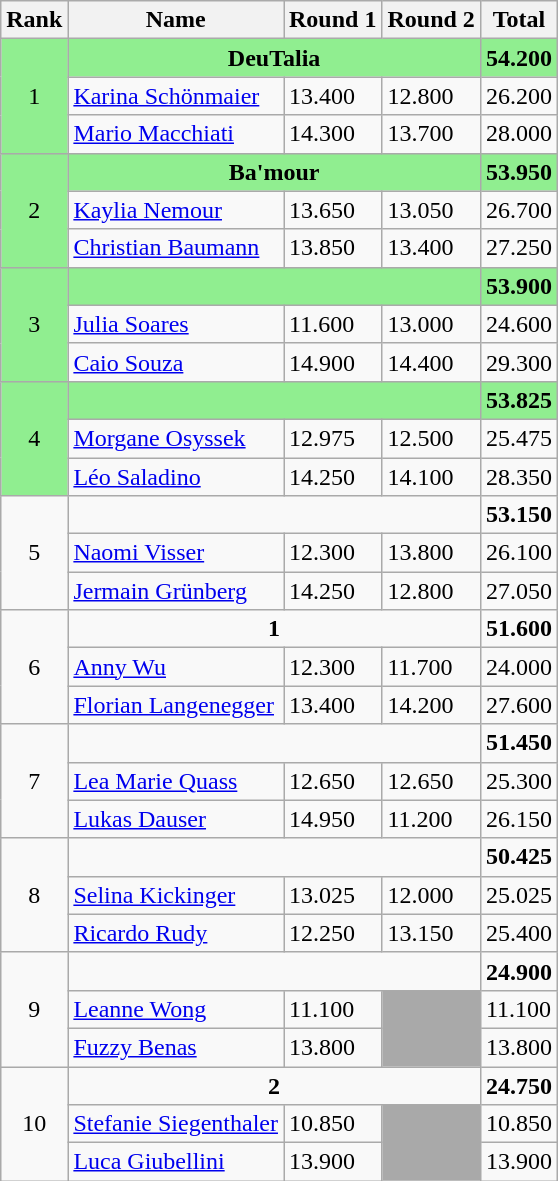<table class="wikitable" white-space:nowrap">
<tr>
<th>Rank</th>
<th>Name</th>
<th>Round 1</th>
<th>Round 2</th>
<th>Total</th>
</tr>
<tr bgcolor="lightgreen">
<td rowspan="3" align=center>1</td>
<td align=center colspan="3">  <strong>DeuTalia</strong></td>
<td><strong>54.200</strong></td>
</tr>
<tr>
<td><a href='#'>Karina Schönmaier</a></td>
<td> 13.400</td>
<td> 12.800</td>
<td>26.200</td>
</tr>
<tr>
<td><a href='#'>Mario Macchiati</a></td>
<td> 14.300</td>
<td> 13.700</td>
<td>28.000</td>
</tr>
<tr bgcolor="lightgreen">
<td rowspan="3" align=center>2</td>
<td align=center colspan="3">  <strong>Ba'mour</strong></td>
<td><strong>53.950</strong></td>
</tr>
<tr>
<td><a href='#'>Kaylia Nemour</a></td>
<td> 13.650</td>
<td> 13.050</td>
<td>26.700</td>
</tr>
<tr>
<td><a href='#'>Christian Baumann</a></td>
<td> 13.850</td>
<td> 13.400</td>
<td>27.250</td>
</tr>
<tr bgcolor="lightgreen">
<td rowspan="3" align=center>3</td>
<td align=center colspan="3"><strong></strong></td>
<td><strong>53.900</strong></td>
</tr>
<tr>
<td><a href='#'>Julia Soares</a></td>
<td> 11.600</td>
<td> 13.000</td>
<td>24.600</td>
</tr>
<tr>
<td><a href='#'>Caio Souza</a></td>
<td> 14.900</td>
<td> 14.400</td>
<td>29.300</td>
</tr>
<tr bgcolor="lightgreen">
<td rowspan="3" align=center>4</td>
<td align=center colspan="3"><strong></strong></td>
<td><strong>53.825</strong></td>
</tr>
<tr>
<td><a href='#'>Morgane Osyssek</a></td>
<td> 12.975</td>
<td> 12.500</td>
<td>25.475</td>
</tr>
<tr>
<td><a href='#'>Léo Saladino</a></td>
<td> 14.250</td>
<td> 14.100</td>
<td>28.350</td>
</tr>
<tr>
<td rowspan="3" align=center>5</td>
<td align=center colspan="3"><strong></strong></td>
<td><strong>53.150</strong></td>
</tr>
<tr>
<td><a href='#'>Naomi Visser</a></td>
<td> 12.300</td>
<td> 13.800</td>
<td>26.100</td>
</tr>
<tr>
<td><a href='#'>Jermain Grünberg</a></td>
<td> 14.250</td>
<td> 12.800</td>
<td>27.050</td>
</tr>
<tr>
<td rowspan="3" align=center>6</td>
<td align=center colspan="3"><strong> 1</strong></td>
<td><strong>51.600</strong></td>
</tr>
<tr>
<td><a href='#'>Anny Wu</a></td>
<td> 12.300</td>
<td> 11.700</td>
<td>24.000</td>
</tr>
<tr>
<td><a href='#'>Florian Langenegger</a></td>
<td> 13.400</td>
<td> 14.200</td>
<td>27.600</td>
</tr>
<tr>
<td rowspan="3" align=center>7</td>
<td align=center colspan="3"><strong></strong></td>
<td><strong>51.450</strong></td>
</tr>
<tr>
<td><a href='#'>Lea Marie Quass</a></td>
<td> 12.650</td>
<td> 12.650</td>
<td>25.300</td>
</tr>
<tr>
<td><a href='#'>Lukas Dauser</a></td>
<td> 14.950</td>
<td> 11.200</td>
<td>26.150</td>
</tr>
<tr>
<td rowspan="3" align=center>8</td>
<td align=center colspan="3"><strong></strong></td>
<td><strong>50.425</strong></td>
</tr>
<tr>
<td><a href='#'>Selina Kickinger</a></td>
<td> 13.025</td>
<td> 12.000</td>
<td>25.025</td>
</tr>
<tr>
<td><a href='#'>Ricardo Rudy</a></td>
<td> 12.250</td>
<td> 13.150</td>
<td>25.400</td>
</tr>
<tr>
<td rowspan="3" align=center>9</td>
<td align=center colspan="3"><strong></strong></td>
<td><strong>24.900</strong></td>
</tr>
<tr>
<td><a href='#'>Leanne Wong</a></td>
<td> 11.100</td>
<td rowspan="2" bgcolor="darkgrey"></td>
<td>11.100</td>
</tr>
<tr>
<td><a href='#'>Fuzzy Benas</a></td>
<td> 13.800</td>
<td>13.800</td>
</tr>
<tr>
<td rowspan="3" align=center>10</td>
<td align=center colspan="3"><strong> 2</strong></td>
<td><strong>24.750</strong></td>
</tr>
<tr>
<td><a href='#'>Stefanie Siegenthaler</a></td>
<td> 10.850</td>
<td rowspan="2" bgcolor="darkgrey"></td>
<td>10.850</td>
</tr>
<tr>
<td><a href='#'>Luca Giubellini</a></td>
<td> 13.900</td>
<td>13.900</td>
</tr>
</table>
